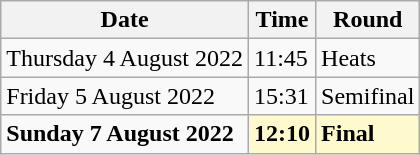<table class="wikitable">
<tr>
<th>Date</th>
<th>Time</th>
<th>Round</th>
</tr>
<tr>
<td>Thursday 4 August 2022</td>
<td>11:45</td>
<td>Heats</td>
</tr>
<tr>
<td>Friday 5 August 2022</td>
<td>15:31</td>
<td>Semifinal</td>
</tr>
<tr>
<td><strong>Sunday 7 August 2022</strong></td>
<td style=background:lemonchiffon><strong>12:10</strong></td>
<td style=background:lemonchiffon><strong>Final</strong></td>
</tr>
</table>
